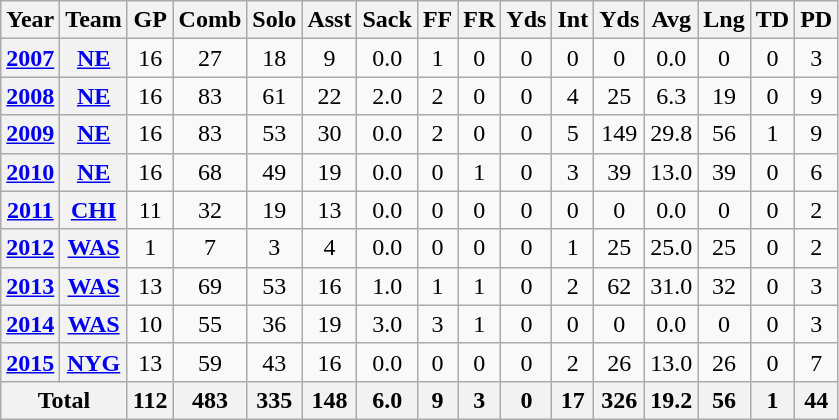<table class=wikitable style="text-align:center;">
<tr>
<th>Year</th>
<th>Team</th>
<th>GP</th>
<th>Comb</th>
<th>Solo</th>
<th>Asst</th>
<th>Sack</th>
<th>FF</th>
<th>FR</th>
<th>Yds</th>
<th>Int</th>
<th>Yds</th>
<th>Avg</th>
<th>Lng</th>
<th>TD</th>
<th>PD</th>
</tr>
<tr>
<th><a href='#'>2007</a></th>
<th><a href='#'>NE</a></th>
<td>16</td>
<td>27</td>
<td>18</td>
<td>9</td>
<td>0.0</td>
<td>1</td>
<td>0</td>
<td>0</td>
<td>0</td>
<td>0</td>
<td>0.0</td>
<td>0</td>
<td>0</td>
<td>3</td>
</tr>
<tr>
<th><a href='#'>2008</a></th>
<th><a href='#'>NE</a></th>
<td>16</td>
<td>83</td>
<td>61</td>
<td>22</td>
<td>2.0</td>
<td>2</td>
<td>0</td>
<td>0</td>
<td>4</td>
<td>25</td>
<td>6.3</td>
<td>19</td>
<td>0</td>
<td>9</td>
</tr>
<tr>
<th><a href='#'>2009</a></th>
<th><a href='#'>NE</a></th>
<td>16</td>
<td>83</td>
<td>53</td>
<td>30</td>
<td>0.0</td>
<td>2</td>
<td>0</td>
<td>0</td>
<td>5</td>
<td>149</td>
<td>29.8</td>
<td>56</td>
<td>1</td>
<td>9</td>
</tr>
<tr>
<th><a href='#'>2010</a></th>
<th><a href='#'>NE</a></th>
<td>16</td>
<td>68</td>
<td>49</td>
<td>19</td>
<td>0.0</td>
<td>0</td>
<td>1</td>
<td>0</td>
<td>3</td>
<td>39</td>
<td>13.0</td>
<td>39</td>
<td>0</td>
<td>6</td>
</tr>
<tr>
<th><a href='#'>2011</a></th>
<th><a href='#'>CHI</a></th>
<td>11</td>
<td>32</td>
<td>19</td>
<td>13</td>
<td>0.0</td>
<td>0</td>
<td>0</td>
<td>0</td>
<td>0</td>
<td>0</td>
<td>0.0</td>
<td>0</td>
<td>0</td>
<td>2</td>
</tr>
<tr>
<th><a href='#'>2012</a></th>
<th><a href='#'>WAS</a></th>
<td>1</td>
<td>7</td>
<td>3</td>
<td>4</td>
<td>0.0</td>
<td>0</td>
<td>0</td>
<td>0</td>
<td>1</td>
<td>25</td>
<td>25.0</td>
<td>25</td>
<td>0</td>
<td>2</td>
</tr>
<tr>
<th><a href='#'>2013</a></th>
<th><a href='#'>WAS</a></th>
<td>13</td>
<td>69</td>
<td>53</td>
<td>16</td>
<td>1.0</td>
<td>1</td>
<td>1</td>
<td>0</td>
<td>2</td>
<td>62</td>
<td>31.0</td>
<td>32</td>
<td>0</td>
<td>3</td>
</tr>
<tr>
<th><a href='#'>2014</a></th>
<th><a href='#'>WAS</a></th>
<td>10</td>
<td>55</td>
<td>36</td>
<td>19</td>
<td>3.0</td>
<td>3</td>
<td>1</td>
<td>0</td>
<td>0</td>
<td>0</td>
<td>0.0</td>
<td>0</td>
<td>0</td>
<td>3</td>
</tr>
<tr>
<th><a href='#'>2015</a></th>
<th><a href='#'>NYG</a></th>
<td>13</td>
<td>59</td>
<td>43</td>
<td>16</td>
<td>0.0</td>
<td>0</td>
<td>0</td>
<td>0</td>
<td>2</td>
<td>26</td>
<td>13.0</td>
<td>26</td>
<td>0</td>
<td>7</td>
</tr>
<tr>
<th colspan="2">Total</th>
<th>112</th>
<th>483</th>
<th>335</th>
<th>148</th>
<th>6.0</th>
<th>9</th>
<th>3</th>
<th>0</th>
<th>17</th>
<th>326</th>
<th>19.2</th>
<th>56</th>
<th>1</th>
<th>44</th>
</tr>
</table>
